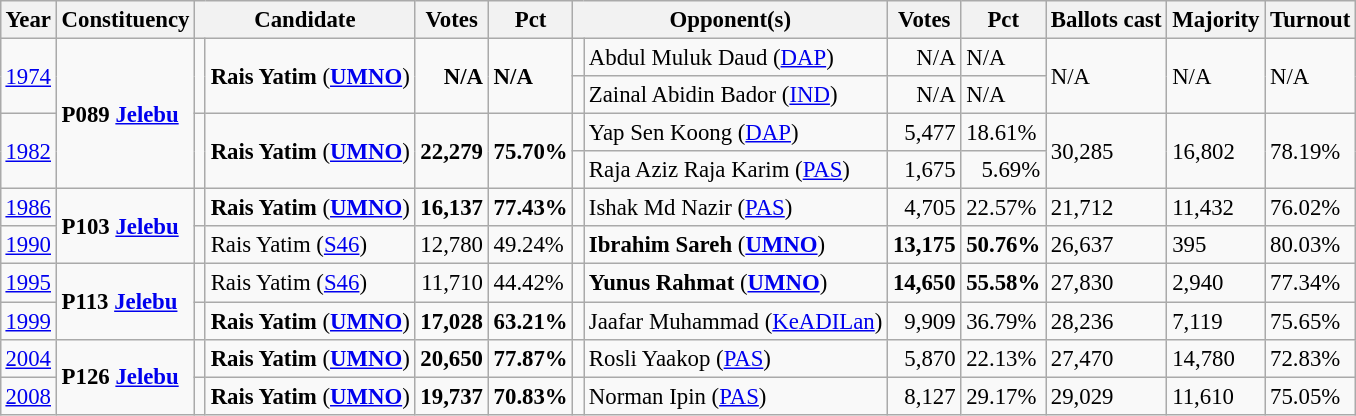<table class="wikitable" style="margin:0.5em ; font-size:95%">
<tr>
<th>Year</th>
<th>Constituency</th>
<th colspan=2>Candidate</th>
<th>Votes</th>
<th>Pct</th>
<th colspan=2>Opponent(s)</th>
<th>Votes</th>
<th>Pct</th>
<th>Ballots cast</th>
<th>Majority</th>
<th>Turnout</th>
</tr>
<tr>
<td rowspan=2><a href='#'>1974</a></td>
<td rowspan=4><strong>P089 <a href='#'>Jelebu</a></strong></td>
<td rowspan=2 ></td>
<td rowspan=2><strong>Rais Yatim</strong> (<a href='#'><strong>UMNO</strong></a>)</td>
<td rowspan=2 align="right"><strong>N/A</strong></td>
<td rowspan=2><strong>N/A</strong></td>
<td></td>
<td>Abdul Muluk Daud (<a href='#'>DAP</a>)</td>
<td align="right">N/A</td>
<td>N/A</td>
<td rowspan=2>N/A</td>
<td rowspan=2>N/A</td>
<td rowspan=2>N/A</td>
</tr>
<tr>
<td></td>
<td>Zainal Abidin Bador (<a href='#'>IND</a>)</td>
<td align="right">N/A</td>
<td>N/A</td>
</tr>
<tr>
<td rowspan=2><a href='#'>1982</a></td>
<td rowspan=2 ></td>
<td rowspan=2><strong>Rais Yatim</strong> (<a href='#'><strong>UMNO</strong></a>)</td>
<td rowspan=2 align="right"><strong>22,279</strong></td>
<td rowspan=2><strong>75.70%</strong></td>
<td></td>
<td>Yap Sen Koong (<a href='#'>DAP</a>)</td>
<td align="right">5,477</td>
<td>18.61%</td>
<td rowspan=2>30,285</td>
<td rowspan=2>16,802</td>
<td rowspan=2>78.19%</td>
</tr>
<tr>
<td></td>
<td>Raja Aziz Raja Karim (<a href='#'>PAS</a>)</td>
<td align="right">1,675</td>
<td align="right">5.69%</td>
</tr>
<tr>
<td><a href='#'>1986</a></td>
<td rowspan=2><strong>P103 <a href='#'>Jelebu</a></strong></td>
<td></td>
<td><strong>Rais Yatim</strong> (<a href='#'><strong>UMNO</strong></a>)</td>
<td align="right"><strong>16,137</strong></td>
<td><strong>77.43%</strong></td>
<td></td>
<td>Ishak Md Nazir (<a href='#'>PAS</a>)</td>
<td align="right">4,705</td>
<td>22.57%</td>
<td>21,712</td>
<td>11,432</td>
<td>76.02%</td>
</tr>
<tr>
<td><a href='#'>1990</a></td>
<td></td>
<td>Rais Yatim (<a href='#'>S46</a>)</td>
<td align="right">12,780</td>
<td>49.24%</td>
<td></td>
<td><strong>Ibrahim Sareh</strong> (<a href='#'><strong>UMNO</strong></a>)</td>
<td align="right"><strong>13,175</strong></td>
<td><strong>50.76%</strong></td>
<td>26,637</td>
<td>395</td>
<td>80.03%</td>
</tr>
<tr>
<td><a href='#'>1995</a></td>
<td rowspan=2><strong>P113 <a href='#'>Jelebu</a></strong></td>
<td></td>
<td>Rais Yatim (<a href='#'>S46</a>)</td>
<td align="right">11,710</td>
<td>44.42%</td>
<td></td>
<td><strong>Yunus Rahmat</strong> (<a href='#'><strong>UMNO</strong></a>)</td>
<td align="right"><strong>14,650</strong></td>
<td><strong>55.58%</strong></td>
<td>27,830</td>
<td>2,940</td>
<td>77.34%</td>
</tr>
<tr>
<td><a href='#'>1999</a></td>
<td></td>
<td><strong>Rais Yatim</strong> (<a href='#'><strong>UMNO</strong></a>)</td>
<td align="right"><strong>17,028</strong></td>
<td><strong>63.21%</strong></td>
<td></td>
<td>Jaafar Muhammad (<a href='#'>KeADILan</a>)</td>
<td align="right">9,909</td>
<td>36.79%</td>
<td>28,236</td>
<td>7,119</td>
<td>75.65%</td>
</tr>
<tr>
<td><a href='#'>2004</a></td>
<td rowspan=2><strong>P126 <a href='#'>Jelebu</a></strong></td>
<td></td>
<td><strong>Rais Yatim</strong> (<a href='#'><strong>UMNO</strong></a>)</td>
<td align="right"><strong>20,650</strong></td>
<td><strong>77.87%</strong></td>
<td></td>
<td>Rosli Yaakop (<a href='#'>PAS</a>)</td>
<td align="right">5,870</td>
<td>22.13%</td>
<td>27,470</td>
<td>14,780</td>
<td>72.83%</td>
</tr>
<tr>
<td><a href='#'>2008</a></td>
<td></td>
<td><strong>Rais Yatim</strong> (<a href='#'><strong>UMNO</strong></a>)</td>
<td align="right"><strong>19,737</strong></td>
<td><strong>70.83%</strong></td>
<td></td>
<td>Norman Ipin (<a href='#'>PAS</a>)</td>
<td align="right">8,127</td>
<td>29.17%</td>
<td>29,029</td>
<td>11,610</td>
<td>75.05%</td>
</tr>
</table>
